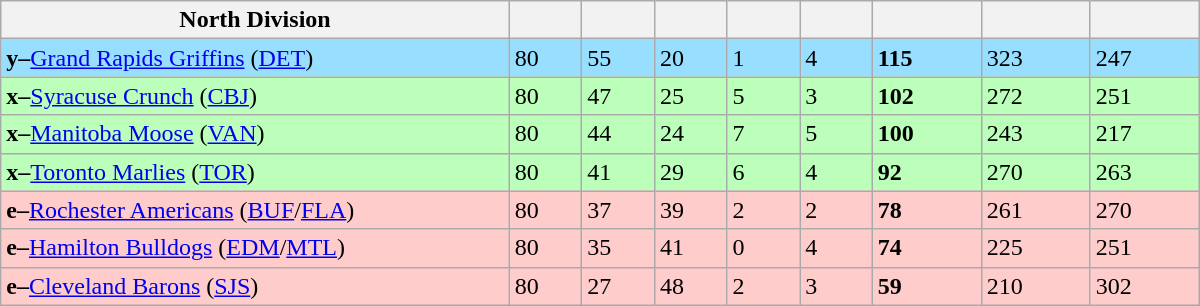<table class="wikitable" style="width:50em">
<tr>
<th width="35%">North Division</th>
<th width="5%"></th>
<th width="5%"></th>
<th width="5%"></th>
<th width="5%"></th>
<th width="5%"></th>
<th width="7.5%"></th>
<th width="7.5%"></th>
<th width="7.5%"></th>
</tr>
<tr bgcolor="#97DEFF">
<td><strong>y–</strong><a href='#'>Grand Rapids Griffins</a> (<a href='#'>DET</a>)</td>
<td>80</td>
<td>55</td>
<td>20</td>
<td>1</td>
<td>4</td>
<td><strong>115</strong></td>
<td>323</td>
<td>247</td>
</tr>
<tr bgcolor="#bbffbb">
<td><strong>x–</strong><a href='#'>Syracuse Crunch</a> (<a href='#'>CBJ</a>)</td>
<td>80</td>
<td>47</td>
<td>25</td>
<td>5</td>
<td>3</td>
<td><strong>102</strong></td>
<td>272</td>
<td>251</td>
</tr>
<tr bgcolor="#bbffbb">
<td><strong>x–</strong><a href='#'>Manitoba Moose</a> (<a href='#'>VAN</a>)</td>
<td>80</td>
<td>44</td>
<td>24</td>
<td>7</td>
<td>5</td>
<td><strong>100</strong></td>
<td>243</td>
<td>217</td>
</tr>
<tr bgcolor="#bbffbb">
<td><strong>x–</strong><a href='#'>Toronto Marlies</a> (<a href='#'>TOR</a>)</td>
<td>80</td>
<td>41</td>
<td>29</td>
<td>6</td>
<td>4</td>
<td><strong>92</strong></td>
<td>270</td>
<td>263</td>
</tr>
<tr bgcolor=#ffcccc>
<td><strong>e–</strong><a href='#'>Rochester Americans</a> (<a href='#'>BUF</a>/<a href='#'>FLA</a>)</td>
<td>80</td>
<td>37</td>
<td>39</td>
<td>2</td>
<td>2</td>
<td><strong>78</strong></td>
<td>261</td>
<td>270</td>
</tr>
<tr bgcolor=#ffcccc>
<td><strong>e–</strong><a href='#'>Hamilton Bulldogs</a> (<a href='#'>EDM</a>/<a href='#'>MTL</a>)</td>
<td>80</td>
<td>35</td>
<td>41</td>
<td>0</td>
<td>4</td>
<td><strong>74</strong></td>
<td>225</td>
<td>251</td>
</tr>
<tr bgcolor=#ffcccc>
<td><strong>e–</strong><a href='#'>Cleveland Barons</a> (<a href='#'>SJS</a>)</td>
<td>80</td>
<td>27</td>
<td>48</td>
<td>2</td>
<td>3</td>
<td><strong>59</strong></td>
<td>210</td>
<td>302</td>
</tr>
</table>
